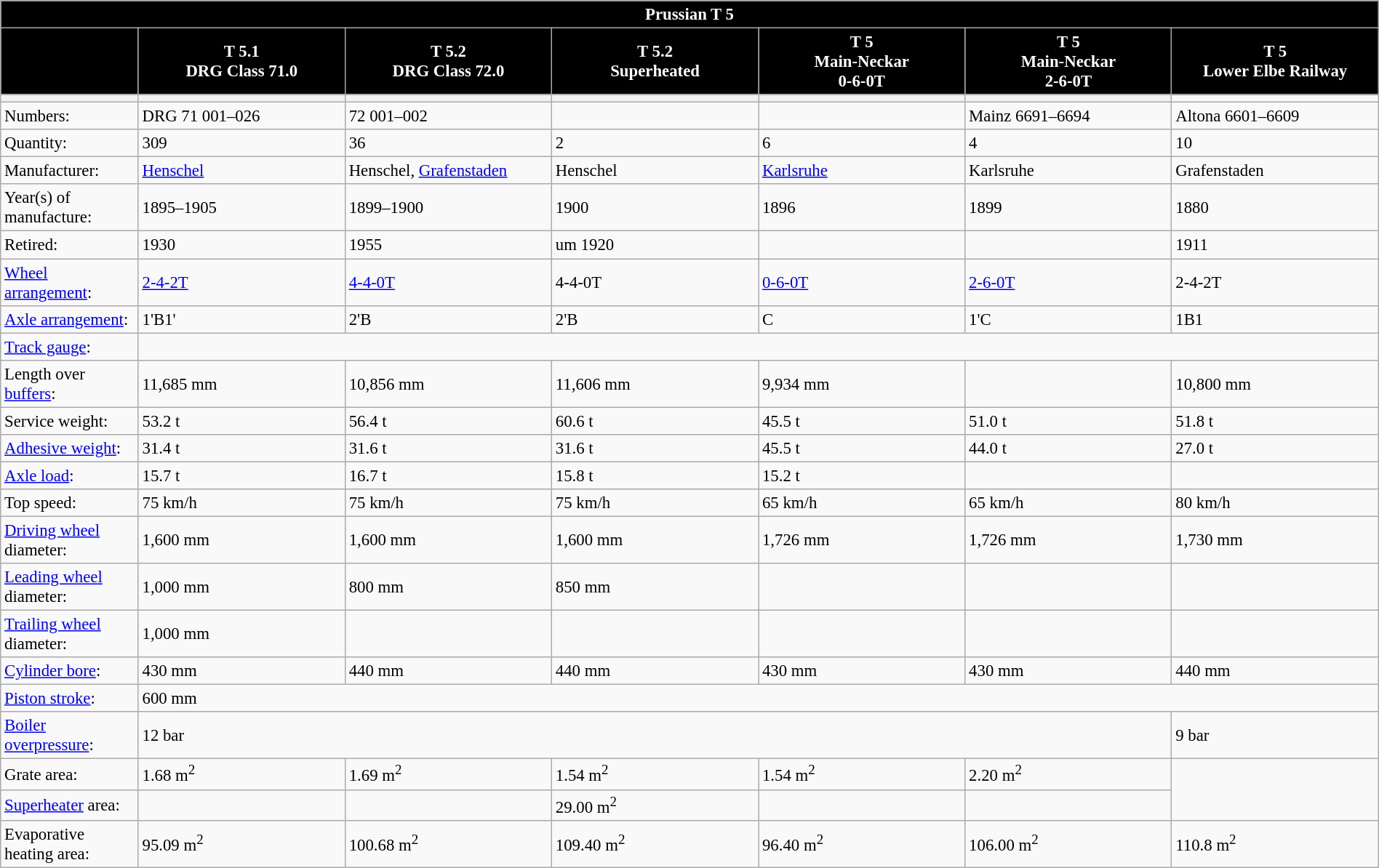<table width="100%" class="wikitable float-right" style="clear:right; font-size:95%;">
<tr>
<th colspan="7" style="color:#ffffff; background:#000000">Prussian T 5</th>
</tr>
<tr>
<th width="10%" style="color:#ffffff; background:#000000"></th>
<th width="15%" style="color:#ffffff; background:#000000">T 5.1<br>DRG Class 71.0</th>
<th width="15%" style="color:#ffffff; background:#000000">T 5.2<br>DRG Class 72.0</th>
<th width="15%" style="color:#ffffff; background:#000000">T 5.2<br>Superheated</th>
<th width="15%" style="color:#ffffff; background:#000000">T 5<br>Main-Neckar<br>0-6-0T</th>
<th width="15%" style="color:#ffffff; background:#000000">T 5<br>Main-Neckar<br>2-6-0T</th>
<th width="15%" style="color:#ffffff; background:#000000">T 5<br>Lower Elbe Railway</th>
</tr>
<tr>
<th></th>
<th></th>
<th></th>
<th></th>
<th></th>
<th></th>
</tr>
<tr>
<td>Numbers:</td>
<td>DRG 71 001–026</td>
<td>72 001–002</td>
<td></td>
<td></td>
<td>Mainz 6691–6694</td>
<td>Altona 6601–6609</td>
</tr>
<tr>
<td>Quantity:</td>
<td>309</td>
<td>36</td>
<td>2</td>
<td>6</td>
<td>4</td>
<td>10</td>
</tr>
<tr>
<td>Manufacturer:</td>
<td><a href='#'>Henschel</a></td>
<td>Henschel, <a href='#'>Grafenstaden</a></td>
<td>Henschel</td>
<td><a href='#'>Karlsruhe</a></td>
<td>Karlsruhe</td>
<td>Grafenstaden</td>
</tr>
<tr>
<td>Year(s) of manufacture:</td>
<td>1895–1905</td>
<td>1899–1900</td>
<td>1900</td>
<td>1896</td>
<td>1899</td>
<td>1880</td>
</tr>
<tr>
<td>Retired:</td>
<td>1930</td>
<td>1955</td>
<td>um 1920</td>
<td></td>
<td></td>
<td>1911</td>
</tr>
<tr>
<td><a href='#'>Wheel arrangement</a>:</td>
<td><a href='#'>2-4-2T</a></td>
<td><a href='#'>4-4-0T</a></td>
<td>4-4-0T</td>
<td><a href='#'>0-6-0T</a></td>
<td><a href='#'>2-6-0T</a></td>
<td>2-4-2T</td>
</tr>
<tr>
<td><a href='#'>Axle arrangement</a>:</td>
<td>1'B1'</td>
<td>2'B</td>
<td>2'B</td>
<td>C</td>
<td>1'C</td>
<td>1B1</td>
</tr>
<tr>
<td><a href='#'>Track gauge</a>:</td>
<td colspan="6"></td>
</tr>
<tr>
<td>Length over <a href='#'>buffers</a>:</td>
<td>11,685 mm</td>
<td>10,856 mm</td>
<td>11,606 mm</td>
<td>9,934 mm</td>
<td></td>
<td>10,800 mm</td>
</tr>
<tr>
<td>Service weight:</td>
<td>53.2 t</td>
<td>56.4 t</td>
<td>60.6 t</td>
<td>45.5 t</td>
<td>51.0 t</td>
<td>51.8 t</td>
</tr>
<tr>
<td><a href='#'>Adhesive weight</a>:</td>
<td>31.4 t</td>
<td>31.6 t</td>
<td>31.6 t</td>
<td>45.5 t</td>
<td>44.0 t</td>
<td>27.0 t</td>
</tr>
<tr>
<td><a href='#'>Axle load</a>:</td>
<td>15.7 t</td>
<td>16.7 t</td>
<td>15.8 t</td>
<td>15.2 t</td>
<td></td>
<td></td>
</tr>
<tr>
<td>Top speed:</td>
<td>75 km/h</td>
<td>75 km/h</td>
<td>75 km/h</td>
<td>65 km/h</td>
<td>65 km/h</td>
<td>80 km/h</td>
</tr>
<tr>
<td><a href='#'>Driving wheel</a> diameter:</td>
<td>1,600 mm</td>
<td>1,600 mm</td>
<td>1,600 mm</td>
<td>1,726 mm</td>
<td>1,726 mm</td>
<td>1,730 mm</td>
</tr>
<tr>
<td><a href='#'>Leading wheel</a> diameter:</td>
<td>1,000 mm</td>
<td>800 mm</td>
<td>850 mm</td>
<td></td>
<td></td>
<td></td>
</tr>
<tr>
<td><a href='#'>Trailing wheel</a> diameter:</td>
<td>1,000 mm</td>
<td></td>
<td></td>
<td></td>
<td></td>
<td></td>
</tr>
<tr>
<td><a href='#'>Cylinder bore</a>:</td>
<td>430 mm</td>
<td>440 mm</td>
<td>440 mm</td>
<td>430 mm</td>
<td>430 mm</td>
<td>440 mm</td>
</tr>
<tr>
<td><a href='#'>Piston stroke</a>:</td>
<td colspan="6">600 mm</td>
</tr>
<tr>
<td><a href='#'>Boiler</a> <a href='#'>overpressure</a>:</td>
<td colspan="5">12 bar</td>
<td>9 bar</td>
</tr>
<tr>
<td>Grate area:</td>
<td 1.57 m>1.68 m<sup>2</sup></td>
<td>1.69 m<sup>2</sup></td>
<td>1.54 m<sup>2</sup></td>
<td>1.54 m<sup>2</sup></td>
<td>2.20 m<sup>2</sup></td>
</tr>
<tr>
<td><a href='#'>Superheater</a> area:</td>
<td></td>
<td></td>
<td>29.00 m<sup>2</sup></td>
<td></td>
<td></td>
</tr>
<tr>
<td>Evaporative heating area:</td>
<td>95.09 m<sup>2</sup></td>
<td>100.68 m<sup>2</sup></td>
<td>109.40 m<sup>2</sup></td>
<td>96.40 m<sup>2</sup></td>
<td>106.00 m<sup>2</sup></td>
<td>110.8 m<sup>2</sup></td>
</tr>
</table>
